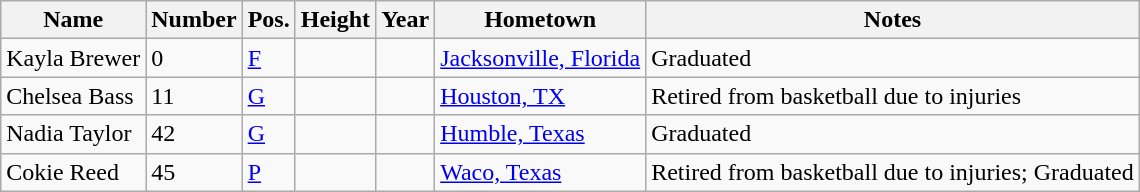<table class="wikitable sortable" border="1">
<tr>
<th>Name</th>
<th>Number</th>
<th>Pos.</th>
<th>Height</th>
<th>Year</th>
<th>Hometown</th>
<th class="unsortable">Notes</th>
</tr>
<tr>
<td>Kayla Brewer</td>
<td>0</td>
<td><a href='#'>F</a></td>
<td></td>
<td></td>
<td><a href='#'>Jacksonville, Florida</a></td>
<td>Graduated</td>
</tr>
<tr>
<td>Chelsea Bass</td>
<td>11</td>
<td><a href='#'>G</a></td>
<td></td>
<td></td>
<td><a href='#'>Houston, TX</a></td>
<td>Retired from basketball due to injuries</td>
</tr>
<tr>
<td>Nadia Taylor</td>
<td>42</td>
<td><a href='#'>G</a></td>
<td></td>
<td></td>
<td><a href='#'>Humble, Texas</a></td>
<td>Graduated</td>
</tr>
<tr>
<td>Cokie Reed</td>
<td>45</td>
<td><a href='#'>P</a></td>
<td></td>
<td></td>
<td><a href='#'>Waco, Texas</a></td>
<td>Retired from basketball due to injuries; Graduated</td>
</tr>
</table>
